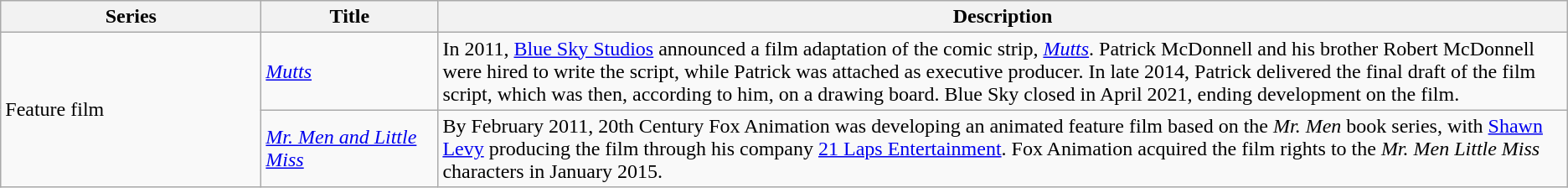<table class="wikitable">
<tr>
<th style="width:150pt;">Series</th>
<th style="width:100pt;">Title</th>
<th>Description</th>
</tr>
<tr>
<td rowspan="2">Feature film</td>
<td><em><a href='#'>Mutts</a></em></td>
<td>In 2011, <a href='#'>Blue Sky Studios</a> announced a film adaptation of the comic strip, <em><a href='#'>Mutts</a></em>. Patrick McDonnell and his brother Robert McDonnell were hired to write the script, while Patrick was attached as executive producer. In late 2014, Patrick delivered the final draft of the film script, which was then, according to him, on a drawing board. Blue Sky closed in April 2021, ending development on the film.</td>
</tr>
<tr>
<td><em><a href='#'>Mr. Men and Little Miss</a></em></td>
<td>By February 2011, 20th Century Fox Animation was developing an animated feature film based on the <em>Mr. Men</em> book series, with <a href='#'>Shawn Levy</a> producing the film through his company <a href='#'>21 Laps Entertainment</a>. Fox Animation acquired the film rights to the <em>Mr. Men Little Miss</em> characters in January 2015.</td>
</tr>
</table>
